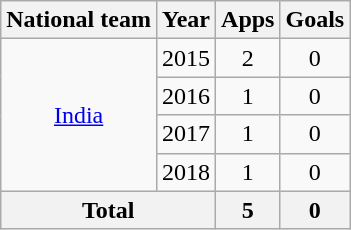<table class="wikitable" style="text-align: center;">
<tr>
<th>National team</th>
<th>Year</th>
<th>Apps</th>
<th>Goals</th>
</tr>
<tr>
<td rowspan="4"><a href='#'>India</a></td>
<td>2015</td>
<td>2</td>
<td>0</td>
</tr>
<tr>
<td>2016</td>
<td>1</td>
<td>0</td>
</tr>
<tr>
<td>2017</td>
<td>1</td>
<td>0</td>
</tr>
<tr>
<td>2018</td>
<td>1</td>
<td>0</td>
</tr>
<tr>
<th colspan="2">Total</th>
<th>5</th>
<th>0</th>
</tr>
</table>
